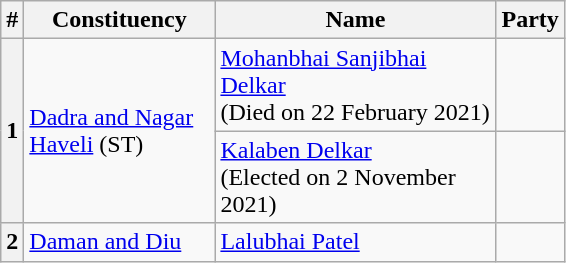<table class="wikitable sortable">
<tr>
<th>#</th>
<th style="width:120px">Constituency</th>
<th style="width:180px">Name</th>
<th colspan=2>Party</th>
</tr>
<tr>
<th rowspan="2">1</th>
<td rowspan="2"><a href='#'>Dadra and Nagar Haveli</a> (ST)</td>
<td><a href='#'>Mohanbhai Sanjibhai Delkar</a> <br>(Died on 22 February 2021)</td>
<td></td>
</tr>
<tr>
<td><a href='#'>Kalaben Delkar</a> <br>(Elected on 2 November 2021)</td>
<td></td>
</tr>
<tr>
<th>2</th>
<td><a href='#'>Daman and Diu</a></td>
<td><a href='#'>Lalubhai Patel</a></td>
<td></td>
</tr>
</table>
